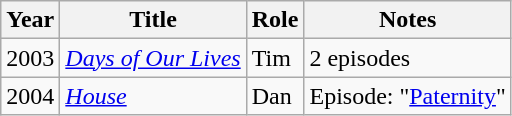<table class="wikitable sortable unsortable">
<tr>
<th>Year</th>
<th>Title</th>
<th>Role</th>
<th>Notes</th>
</tr>
<tr>
<td>2003</td>
<td><em><a href='#'>Days of Our Lives</a></em></td>
<td>Tim</td>
<td>2 episodes</td>
</tr>
<tr>
<td>2004</td>
<td><em><a href='#'>House</a></em></td>
<td>Dan</td>
<td>Episode: "<a href='#'>Paternity</a>"</td>
</tr>
</table>
